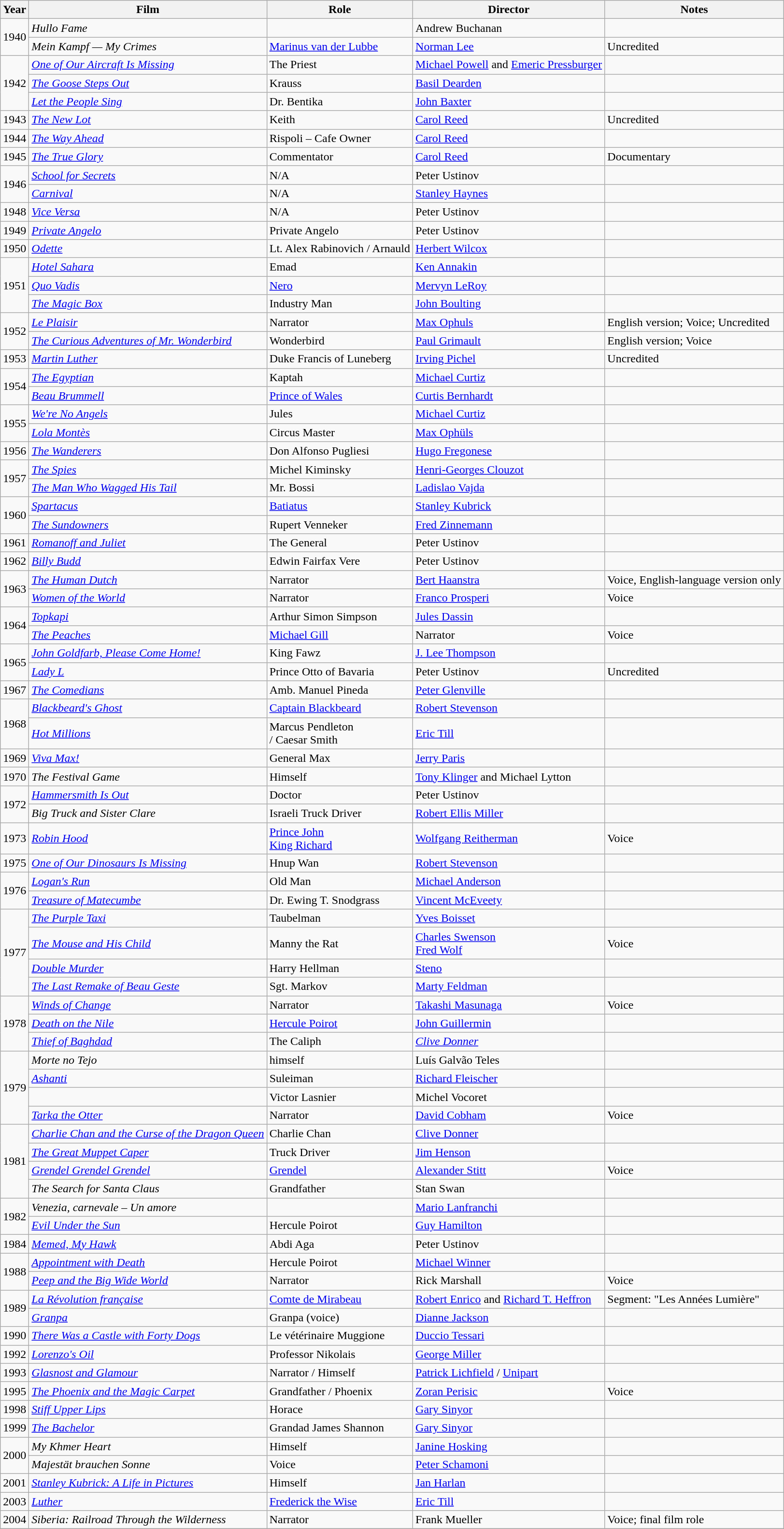<table class="wikitable sortable">
<tr>
<th>Year</th>
<th>Film</th>
<th>Role</th>
<th>Director</th>
<th class="unsortable">Notes</th>
</tr>
<tr>
<td rowspan="2">1940</td>
<td><em>Hullo Fame</em></td>
<td></td>
<td>Andrew Buchanan</td>
<td></td>
</tr>
<tr>
<td><em>Mein Kampf — My Crimes</em></td>
<td><a href='#'>Marinus van der Lubbe</a></td>
<td><a href='#'>Norman Lee</a></td>
<td>Uncredited</td>
</tr>
<tr>
<td rowspan="3">1942</td>
<td><em><a href='#'>One of Our Aircraft Is Missing</a></em></td>
<td>The Priest</td>
<td><a href='#'>Michael Powell</a> and <a href='#'>Emeric Pressburger</a></td>
<td></td>
</tr>
<tr>
<td><em><a href='#'>The Goose Steps Out</a></em></td>
<td>Krauss</td>
<td><a href='#'>Basil Dearden</a></td>
<td></td>
</tr>
<tr>
<td><em><a href='#'>Let the People Sing</a></em></td>
<td>Dr. Bentika</td>
<td><a href='#'>John Baxter</a></td>
<td></td>
</tr>
<tr>
<td>1943</td>
<td><em><a href='#'>The New Lot</a></em></td>
<td>Keith</td>
<td><a href='#'>Carol Reed</a></td>
<td>Uncredited</td>
</tr>
<tr>
<td>1944</td>
<td><em><a href='#'>The Way Ahead</a></em></td>
<td>Rispoli – Cafe Owner</td>
<td><a href='#'>Carol Reed</a></td>
<td></td>
</tr>
<tr>
<td>1945</td>
<td><em><a href='#'>The True Glory</a></em></td>
<td>Commentator</td>
<td><a href='#'>Carol Reed</a></td>
<td>Documentary</td>
</tr>
<tr>
<td rowspan="2">1946</td>
<td><em><a href='#'>School for Secrets</a></em></td>
<td>N/A</td>
<td>Peter Ustinov</td>
<td></td>
</tr>
<tr>
<td><em><a href='#'>Carnival</a></em></td>
<td>N/A</td>
<td><a href='#'>Stanley Haynes</a></td>
<td></td>
</tr>
<tr>
<td>1948</td>
<td><em><a href='#'>Vice Versa</a></em></td>
<td>N/A</td>
<td>Peter Ustinov</td>
<td></td>
</tr>
<tr>
<td>1949</td>
<td><em><a href='#'>Private Angelo</a></em></td>
<td>Private Angelo</td>
<td>Peter Ustinov</td>
<td></td>
</tr>
<tr>
<td>1950</td>
<td><em><a href='#'>Odette</a></em></td>
<td>Lt. Alex Rabinovich / Arnauld</td>
<td><a href='#'>Herbert Wilcox</a></td>
<td></td>
</tr>
<tr>
<td rowspan="3">1951</td>
<td><em><a href='#'>Hotel Sahara</a></em></td>
<td>Emad</td>
<td><a href='#'>Ken Annakin</a></td>
<td></td>
</tr>
<tr>
<td><em><a href='#'>Quo Vadis</a></em></td>
<td><a href='#'>Nero</a></td>
<td><a href='#'>Mervyn LeRoy</a></td>
<td></td>
</tr>
<tr>
<td><em><a href='#'>The Magic Box</a></em></td>
<td>Industry Man</td>
<td><a href='#'>John Boulting</a></td>
<td></td>
</tr>
<tr>
<td rowspan="2">1952</td>
<td><em><a href='#'>Le Plaisir</a></em></td>
<td>Narrator</td>
<td><a href='#'>Max Ophuls</a></td>
<td>English version; Voice; Uncredited</td>
</tr>
<tr>
<td><em><a href='#'>The Curious Adventures of Mr. Wonderbird</a></em></td>
<td>Wonderbird</td>
<td><a href='#'>Paul Grimault</a></td>
<td>English version; Voice</td>
</tr>
<tr>
<td>1953</td>
<td><em><a href='#'>Martin Luther</a></em></td>
<td>Duke Francis of Luneberg</td>
<td><a href='#'>Irving Pichel</a></td>
<td>Uncredited</td>
</tr>
<tr>
<td rowspan="2">1954</td>
<td><em><a href='#'>The Egyptian</a></em></td>
<td>Kaptah</td>
<td><a href='#'>Michael Curtiz</a></td>
<td></td>
</tr>
<tr>
<td><em><a href='#'>Beau Brummell</a></em></td>
<td><a href='#'>Prince of Wales</a></td>
<td><a href='#'>Curtis Bernhardt</a></td>
<td></td>
</tr>
<tr>
<td rowspan="2">1955</td>
<td><em><a href='#'>We're No Angels</a></em></td>
<td>Jules</td>
<td><a href='#'>Michael Curtiz</a></td>
<td></td>
</tr>
<tr>
<td><em><a href='#'>Lola Montès</a></em></td>
<td>Circus Master</td>
<td><a href='#'>Max Ophüls</a></td>
<td></td>
</tr>
<tr>
<td>1956</td>
<td><em><a href='#'>The Wanderers</a></em></td>
<td>Don Alfonso Pugliesi</td>
<td><a href='#'>Hugo Fregonese</a></td>
<td></td>
</tr>
<tr>
<td rowspan="2">1957</td>
<td><em><a href='#'>The Spies</a></em></td>
<td>Michel Kiminsky</td>
<td><a href='#'>Henri-Georges Clouzot</a></td>
<td></td>
</tr>
<tr>
<td><em><a href='#'>The Man Who Wagged His Tail</a></em></td>
<td>Mr. Bossi</td>
<td><a href='#'>Ladislao Vajda</a></td>
<td></td>
</tr>
<tr>
<td rowspan="2">1960</td>
<td><em><a href='#'>Spartacus</a></em></td>
<td><a href='#'>Batiatus</a></td>
<td><a href='#'>Stanley Kubrick</a></td>
<td></td>
</tr>
<tr>
<td><em><a href='#'>The Sundowners</a></em></td>
<td>Rupert Venneker</td>
<td><a href='#'>Fred Zinnemann</a></td>
<td></td>
</tr>
<tr>
<td>1961</td>
<td><em><a href='#'>Romanoff and Juliet</a></em></td>
<td>The General</td>
<td>Peter Ustinov</td>
<td></td>
</tr>
<tr>
<td>1962</td>
<td><em><a href='#'>Billy Budd</a></em></td>
<td>Edwin Fairfax Vere</td>
<td>Peter Ustinov</td>
<td></td>
</tr>
<tr>
<td rowspan="2">1963</td>
<td><em><a href='#'>The Human Dutch</a></em></td>
<td>Narrator</td>
<td><a href='#'>Bert Haanstra</a></td>
<td>Voice, English-language version only</td>
</tr>
<tr>
<td><em><a href='#'>Women of the World</a></em></td>
<td>Narrator</td>
<td><a href='#'>Franco Prosperi</a></td>
<td>Voice</td>
</tr>
<tr>
<td rowspan="2">1964</td>
<td><em><a href='#'>Topkapi</a></em></td>
<td>Arthur Simon Simpson</td>
<td><a href='#'>Jules Dassin</a></td>
<td></td>
</tr>
<tr>
<td><em><a href='#'>The Peaches</a></em></td>
<td><a href='#'>Michael Gill</a></td>
<td>Narrator</td>
<td>Voice</td>
</tr>
<tr>
<td rowspan="2">1965</td>
<td><em><a href='#'>John Goldfarb, Please Come Home!</a></em></td>
<td>King Fawz</td>
<td><a href='#'>J. Lee Thompson</a></td>
<td></td>
</tr>
<tr>
<td><em><a href='#'>Lady L</a></em></td>
<td>Prince Otto of Bavaria</td>
<td>Peter Ustinov</td>
<td>Uncredited</td>
</tr>
<tr>
<td>1967</td>
<td><em><a href='#'>The Comedians</a></em></td>
<td>Amb. Manuel Pineda</td>
<td><a href='#'>Peter Glenville</a></td>
<td></td>
</tr>
<tr>
<td rowspan="2">1968</td>
<td><em><a href='#'>Blackbeard's Ghost</a></em></td>
<td><a href='#'>Captain Blackbeard</a></td>
<td><a href='#'>Robert Stevenson</a></td>
<td></td>
</tr>
<tr>
<td><em><a href='#'>Hot Millions</a></em></td>
<td>Marcus Pendleton <br> / Caesar Smith</td>
<td><a href='#'>Eric Till</a></td>
<td></td>
</tr>
<tr>
<td>1969</td>
<td><em><a href='#'>Viva Max!</a></em></td>
<td>General Max</td>
<td><a href='#'>Jerry Paris</a></td>
<td></td>
</tr>
<tr>
<td>1970</td>
<td><em>The Festival Game</em></td>
<td>Himself</td>
<td><a href='#'>Tony Klinger</a> and Michael Lytton</td>
<td></td>
</tr>
<tr>
<td rowspan="2">1972</td>
<td><em><a href='#'>Hammersmith Is Out</a></em></td>
<td>Doctor</td>
<td>Peter Ustinov</td>
<td></td>
</tr>
<tr>
<td><em>Big Truck and Sister Clare</em></td>
<td>Israeli Truck Driver</td>
<td><a href='#'>Robert Ellis Miller</a></td>
<td></td>
</tr>
<tr>
<td>1973</td>
<td><em><a href='#'>Robin Hood</a></em></td>
<td><a href='#'>Prince John</a> <br> <a href='#'>King Richard</a></td>
<td><a href='#'>Wolfgang Reitherman</a></td>
<td>Voice</td>
</tr>
<tr>
<td>1975</td>
<td><em><a href='#'>One of Our Dinosaurs Is Missing</a></em></td>
<td>Hnup Wan</td>
<td><a href='#'>Robert Stevenson</a></td>
<td></td>
</tr>
<tr>
<td rowspan="2">1976</td>
<td><em><a href='#'>Logan's Run</a></em></td>
<td>Old Man</td>
<td><a href='#'>Michael Anderson</a></td>
<td></td>
</tr>
<tr>
<td><em><a href='#'>Treasure of Matecumbe</a></em></td>
<td>Dr. Ewing T. Snodgrass</td>
<td><a href='#'>Vincent McEveety</a></td>
<td></td>
</tr>
<tr>
<td rowspan="4">1977</td>
<td><em><a href='#'>The Purple Taxi</a></em></td>
<td>Taubelman</td>
<td><a href='#'>Yves Boisset</a></td>
<td></td>
</tr>
<tr>
<td><em><a href='#'>The Mouse and His Child</a></em></td>
<td>Manny the Rat</td>
<td><a href='#'>Charles Swenson</a><br><a href='#'>Fred Wolf</a></td>
<td>Voice</td>
</tr>
<tr>
<td><em><a href='#'>Double Murder</a></em></td>
<td>Harry Hellman</td>
<td><a href='#'>Steno</a></td>
<td></td>
</tr>
<tr>
<td><em><a href='#'>The Last Remake of Beau Geste</a></em></td>
<td>Sgt. Markov</td>
<td><a href='#'>Marty Feldman</a></td>
<td></td>
</tr>
<tr>
<td rowspan="3">1978</td>
<td><em><a href='#'>Winds of Change</a></em></td>
<td>Narrator</td>
<td><a href='#'>Takashi Masunaga</a></td>
<td>Voice</td>
</tr>
<tr>
<td><em><a href='#'>Death on the Nile</a></em></td>
<td><a href='#'>Hercule Poirot</a></td>
<td><a href='#'>John Guillermin</a></td>
<td></td>
</tr>
<tr>
<td><em><a href='#'>Thief of Baghdad</a></em></td>
<td>The Caliph</td>
<td><em><a href='#'>Clive Donner</a></em></td>
<td></td>
</tr>
<tr>
<td rowspan="4">1979</td>
<td><em>Morte no Tejo</em></td>
<td>himself</td>
<td>Luís Galvão Teles</td>
<td></td>
</tr>
<tr>
<td><em><a href='#'>Ashanti</a></em></td>
<td>Suleiman</td>
<td><a href='#'>Richard Fleischer</a></td>
<td></td>
</tr>
<tr>
<td><em></em></td>
<td>Victor Lasnier</td>
<td>Michel Vocoret</td>
<td></td>
</tr>
<tr>
<td><em><a href='#'>Tarka the Otter</a></em></td>
<td>Narrator</td>
<td><a href='#'>David Cobham</a></td>
<td>Voice</td>
</tr>
<tr>
<td rowspan="4">1981</td>
<td><em><a href='#'>Charlie Chan and the Curse of the Dragon Queen</a></em></td>
<td>Charlie Chan</td>
<td><a href='#'>Clive Donner</a></td>
<td></td>
</tr>
<tr>
<td><em><a href='#'>The Great Muppet Caper</a></em></td>
<td>Truck Driver</td>
<td><a href='#'>Jim Henson</a></td>
<td></td>
</tr>
<tr>
<td><em><a href='#'>Grendel Grendel Grendel</a></em></td>
<td><a href='#'>Grendel</a></td>
<td><a href='#'>Alexander Stitt</a></td>
<td>Voice</td>
</tr>
<tr>
<td><em>The Search for Santa Claus</em></td>
<td>Grandfather</td>
<td>Stan Swan</td>
<td></td>
</tr>
<tr>
<td rowspan="2">1982</td>
<td><em>Venezia, carnevale – Un amore</em></td>
<td></td>
<td><a href='#'>Mario Lanfranchi</a></td>
<td></td>
</tr>
<tr>
<td><em><a href='#'>Evil Under the Sun</a></em></td>
<td>Hercule Poirot</td>
<td><a href='#'>Guy Hamilton</a></td>
<td></td>
</tr>
<tr>
<td>1984</td>
<td><em><a href='#'>Memed, My Hawk</a></em></td>
<td>Abdi Aga</td>
<td>Peter Ustinov</td>
<td></td>
</tr>
<tr>
<td rowspan="2">1988</td>
<td><em><a href='#'>Appointment with Death</a></em></td>
<td>Hercule Poirot</td>
<td><a href='#'>Michael Winner</a></td>
<td></td>
</tr>
<tr>
<td><em><a href='#'>Peep and the Big Wide World</a></em></td>
<td>Narrator</td>
<td>Rick Marshall</td>
<td>Voice</td>
</tr>
<tr>
<td rowspan="2">1989</td>
<td><em><a href='#'>La Révolution française</a></em></td>
<td><a href='#'>Comte de Mirabeau</a></td>
<td><a href='#'>Robert Enrico</a> and <a href='#'>Richard T. Heffron</a></td>
<td>Segment: "Les Années Lumière"</td>
</tr>
<tr>
<td><em><a href='#'>Granpa</a></em></td>
<td>Granpa (voice)</td>
<td><a href='#'>Dianne Jackson</a></td>
<td></td>
</tr>
<tr>
<td>1990</td>
<td><em><a href='#'>There Was a Castle with Forty Dogs</a></em></td>
<td>Le vétérinaire Muggione</td>
<td><a href='#'>Duccio Tessari</a></td>
<td></td>
</tr>
<tr>
<td>1992</td>
<td><em><a href='#'>Lorenzo's Oil</a></em></td>
<td>Professor Nikolais</td>
<td><a href='#'>George Miller</a></td>
<td></td>
</tr>
<tr>
<td>1993</td>
<td><em><a href='#'>Glasnost and Glamour</a></em></td>
<td>Narrator / Himself</td>
<td><a href='#'>Patrick Lichfield</a> / <a href='#'>Unipart</a></td>
<td></td>
</tr>
<tr>
<td>1995</td>
<td><em><a href='#'>The Phoenix and the Magic Carpet</a></em></td>
<td>Grandfather / Phoenix</td>
<td><a href='#'>Zoran Perisic</a></td>
<td>Voice</td>
</tr>
<tr>
<td>1998</td>
<td><em><a href='#'>Stiff Upper Lips</a></em></td>
<td>Horace</td>
<td><a href='#'>Gary Sinyor</a></td>
<td></td>
</tr>
<tr>
<td>1999</td>
<td><em><a href='#'>The Bachelor</a></em></td>
<td>Grandad James Shannon</td>
<td><a href='#'>Gary Sinyor</a></td>
<td></td>
</tr>
<tr>
<td rowspan="2">2000</td>
<td><em>My Khmer Heart</em></td>
<td>Himself</td>
<td><a href='#'>Janine Hosking</a></td>
<td></td>
</tr>
<tr>
<td><em>Majestät brauchen Sonne</em></td>
<td>Voice</td>
<td><a href='#'>Peter Schamoni</a></td>
<td></td>
</tr>
<tr>
<td>2001</td>
<td><em><a href='#'>Stanley Kubrick: A Life in Pictures</a></em></td>
<td>Himself</td>
<td><a href='#'>Jan Harlan</a></td>
<td></td>
</tr>
<tr>
<td>2003</td>
<td><em><a href='#'>Luther</a></em></td>
<td><a href='#'>Frederick the Wise</a></td>
<td><a href='#'>Eric Till</a></td>
<td></td>
</tr>
<tr>
<td>2004</td>
<td><em>Siberia: Railroad Through the Wilderness</em></td>
<td>Narrator</td>
<td>Frank Mueller</td>
<td>Voice; final film role</td>
</tr>
<tr>
</tr>
</table>
